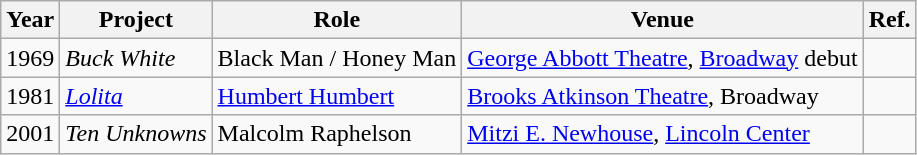<table class="wikitable unsortable">
<tr>
<th>Year</th>
<th>Project</th>
<th>Role</th>
<th>Venue</th>
<th class=unsortable>Ref.</th>
</tr>
<tr>
<td>1969</td>
<td><em>Buck White</em></td>
<td>Black Man / Honey Man</td>
<td><a href='#'>George Abbott Theatre</a>, <a href='#'>Broadway</a> debut</td>
<td></td>
</tr>
<tr>
<td>1981</td>
<td><em><a href='#'>Lolita</a></em></td>
<td><a href='#'>Humbert Humbert</a></td>
<td><a href='#'>Brooks Atkinson Theatre</a>, Broadway</td>
<td></td>
</tr>
<tr>
<td>2001</td>
<td><em>Ten Unknowns</em></td>
<td>Malcolm Raphelson</td>
<td><a href='#'>Mitzi E. Newhouse</a>, <a href='#'>Lincoln Center</a></td>
<td></td>
</tr>
</table>
